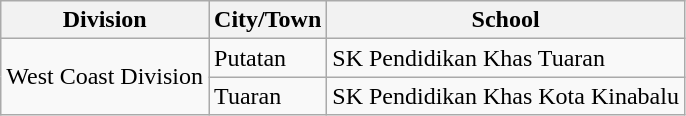<table class="wikitable sortable">
<tr>
<th>Division</th>
<th>City/Town</th>
<th>School</th>
</tr>
<tr>
<td rowspan=2>West Coast Division</td>
<td>Putatan</td>
<td>SK Pendidikan Khas Tuaran</td>
</tr>
<tr>
<td>Tuaran</td>
<td>SK Pendidikan Khas Kota Kinabalu</td>
</tr>
</table>
